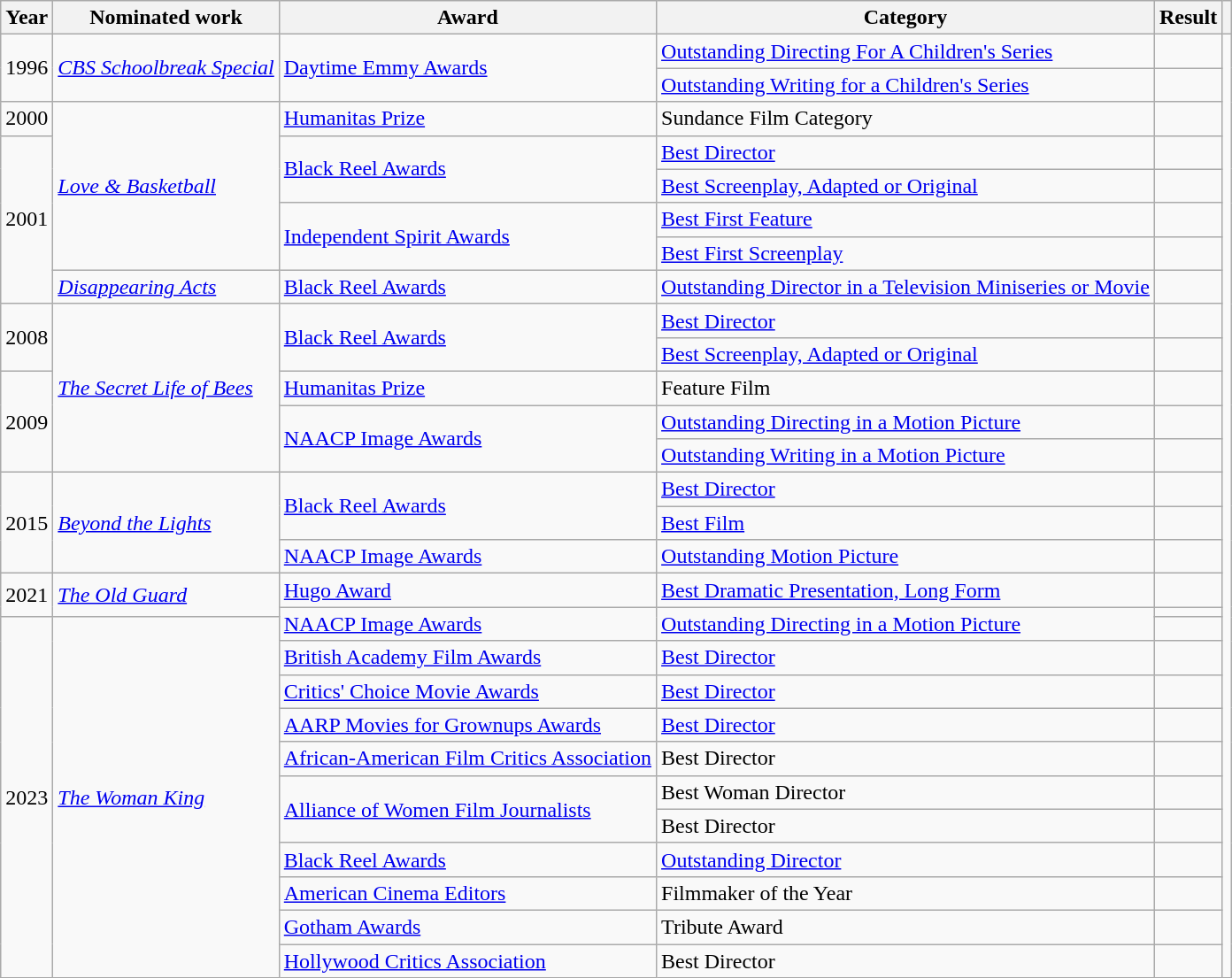<table class="wikitable">
<tr>
<th>Year</th>
<th>Nominated work</th>
<th>Award</th>
<th>Category</th>
<th>Result</th>
<th class="unsortable"></th>
</tr>
<tr>
<td rowspan="2">1996</td>
<td rowspan="2"><em><a href='#'>CBS Schoolbreak Special</a></em></td>
<td rowspan="2"><a href='#'>Daytime Emmy Awards</a></td>
<td><a href='#'>Outstanding Directing For A Children's Series</a></td>
<td></td>
<td rowspan="29"></td>
</tr>
<tr>
<td><a href='#'>Outstanding Writing for a Children's Series</a></td>
<td></td>
</tr>
<tr>
<td>2000</td>
<td rowspan="5"><em><a href='#'>Love & Basketball</a></em></td>
<td><a href='#'>Humanitas Prize</a></td>
<td>Sundance Film Category</td>
<td></td>
</tr>
<tr>
<td rowspan=5>2001</td>
<td rowspan=2><a href='#'>Black Reel Awards</a></td>
<td><a href='#'>Best Director</a></td>
<td></td>
</tr>
<tr>
<td><a href='#'>Best Screenplay, Adapted or Original</a></td>
<td></td>
</tr>
<tr>
<td rowspan=2><a href='#'>Independent Spirit Awards</a></td>
<td><a href='#'>Best First Feature</a></td>
<td></td>
</tr>
<tr>
<td><a href='#'>Best First Screenplay</a></td>
<td></td>
</tr>
<tr>
<td><em><a href='#'>Disappearing Acts</a></em></td>
<td><a href='#'>Black Reel Awards</a></td>
<td><a href='#'>Outstanding Director in a Television Miniseries or Movie</a></td>
<td></td>
</tr>
<tr>
<td rowspan=2>2008</td>
<td rowspan=5><em><a href='#'>The Secret Life of Bees</a></em></td>
<td rowspan=2><a href='#'>Black Reel Awards</a></td>
<td><a href='#'>Best Director</a></td>
<td></td>
</tr>
<tr>
<td><a href='#'>Best Screenplay, Adapted or Original</a></td>
<td></td>
</tr>
<tr>
<td rowspan=3>2009</td>
<td><a href='#'>Humanitas Prize</a></td>
<td>Feature Film</td>
<td></td>
</tr>
<tr>
<td rowspan=2><a href='#'>NAACP Image Awards</a></td>
<td><a href='#'>Outstanding Directing in a Motion Picture</a></td>
<td></td>
</tr>
<tr>
<td><a href='#'>Outstanding Writing in a Motion Picture</a></td>
<td></td>
</tr>
<tr>
<td rowspan=3>2015</td>
<td rowspan=3><em><a href='#'>Beyond the Lights</a></em></td>
<td rowspan=2><a href='#'>Black Reel Awards</a></td>
<td><a href='#'>Best Director</a></td>
<td></td>
</tr>
<tr>
<td><a href='#'>Best Film</a></td>
<td></td>
</tr>
<tr>
<td><a href='#'>NAACP Image Awards</a></td>
<td><a href='#'>Outstanding Motion Picture</a></td>
<td></td>
</tr>
<tr>
<td rowspan=2>2021</td>
<td rowspan=2><em><a href='#'>The Old Guard</a></em></td>
<td><a href='#'>Hugo Award</a></td>
<td><a href='#'>Best Dramatic Presentation, Long Form</a></td>
<td></td>
</tr>
<tr>
<td rowspan=2><a href='#'>NAACP Image Awards</a></td>
<td rowspan=2><a href='#'>Outstanding Directing in a Motion Picture</a></td>
<td></td>
</tr>
<tr>
<td rowspan="11">2023</td>
<td rowspan="11"><em><a href='#'>The Woman King</a></em></td>
<td></td>
</tr>
<tr>
<td><a href='#'>British Academy Film Awards</a></td>
<td><a href='#'>Best Director</a></td>
<td></td>
</tr>
<tr>
<td><a href='#'>Critics' Choice Movie Awards</a></td>
<td><a href='#'>Best Director</a></td>
<td></td>
</tr>
<tr>
<td><a href='#'>AARP Movies for Grownups Awards</a></td>
<td><a href='#'>Best Director</a></td>
<td></td>
</tr>
<tr>
<td><a href='#'>African-American Film Critics Association</a></td>
<td>Best Director</td>
<td></td>
</tr>
<tr>
<td rowspan="2"><a href='#'>Alliance of Women Film Journalists</a></td>
<td>Best Woman Director</td>
<td></td>
</tr>
<tr>
<td>Best Director</td>
<td></td>
</tr>
<tr>
<td><a href='#'>Black Reel Awards</a></td>
<td><a href='#'>Outstanding Director</a></td>
<td></td>
</tr>
<tr>
<td><a href='#'>American Cinema Editors</a></td>
<td>Filmmaker of the Year</td>
<td></td>
</tr>
<tr>
<td><a href='#'>Gotham Awards</a></td>
<td>Tribute Award</td>
<td></td>
</tr>
<tr>
<td><a href='#'>Hollywood Critics Association</a></td>
<td>Best Director</td>
<td></td>
</tr>
</table>
